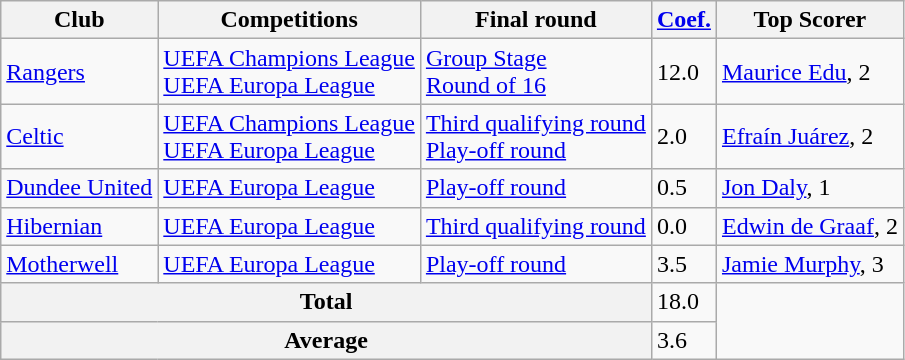<table class="wikitable">
<tr>
<th>Club</th>
<th>Competitions</th>
<th>Final round</th>
<th><a href='#'>Coef.</a></th>
<th>Top Scorer</th>
</tr>
<tr>
<td><a href='#'>Rangers</a></td>
<td><a href='#'>UEFA Champions League</a> <br> <a href='#'>UEFA Europa League</a></td>
<td><a href='#'>Group Stage</a> <br> <a href='#'>Round of 16</a></td>
<td>12.0</td>
<td> <a href='#'>Maurice Edu</a>, 2</td>
</tr>
<tr>
<td><a href='#'>Celtic</a></td>
<td><a href='#'>UEFA Champions League</a> <br> <a href='#'>UEFA Europa League</a></td>
<td><a href='#'>Third qualifying round</a> <br> <a href='#'>Play-off round</a></td>
<td>2.0</td>
<td> <a href='#'>Efraín Juárez</a>, 2</td>
</tr>
<tr>
<td><a href='#'>Dundee United</a></td>
<td><a href='#'>UEFA Europa League</a></td>
<td><a href='#'>Play-off round</a></td>
<td>0.5</td>
<td> <a href='#'>Jon Daly</a>, 1</td>
</tr>
<tr>
<td><a href='#'>Hibernian</a></td>
<td><a href='#'>UEFA Europa League</a></td>
<td><a href='#'>Third qualifying round</a></td>
<td>0.0</td>
<td> <a href='#'>Edwin de Graaf</a>, 2</td>
</tr>
<tr>
<td><a href='#'>Motherwell</a></td>
<td><a href='#'>UEFA Europa League</a></td>
<td><a href='#'>Play-off round</a></td>
<td>3.5</td>
<td> <a href='#'>Jamie Murphy</a>, 3</td>
</tr>
<tr>
<th colspan=3>Total</th>
<td>18.0</td>
</tr>
<tr>
<th colspan=3>Average</th>
<td>3.6</td>
</tr>
</table>
